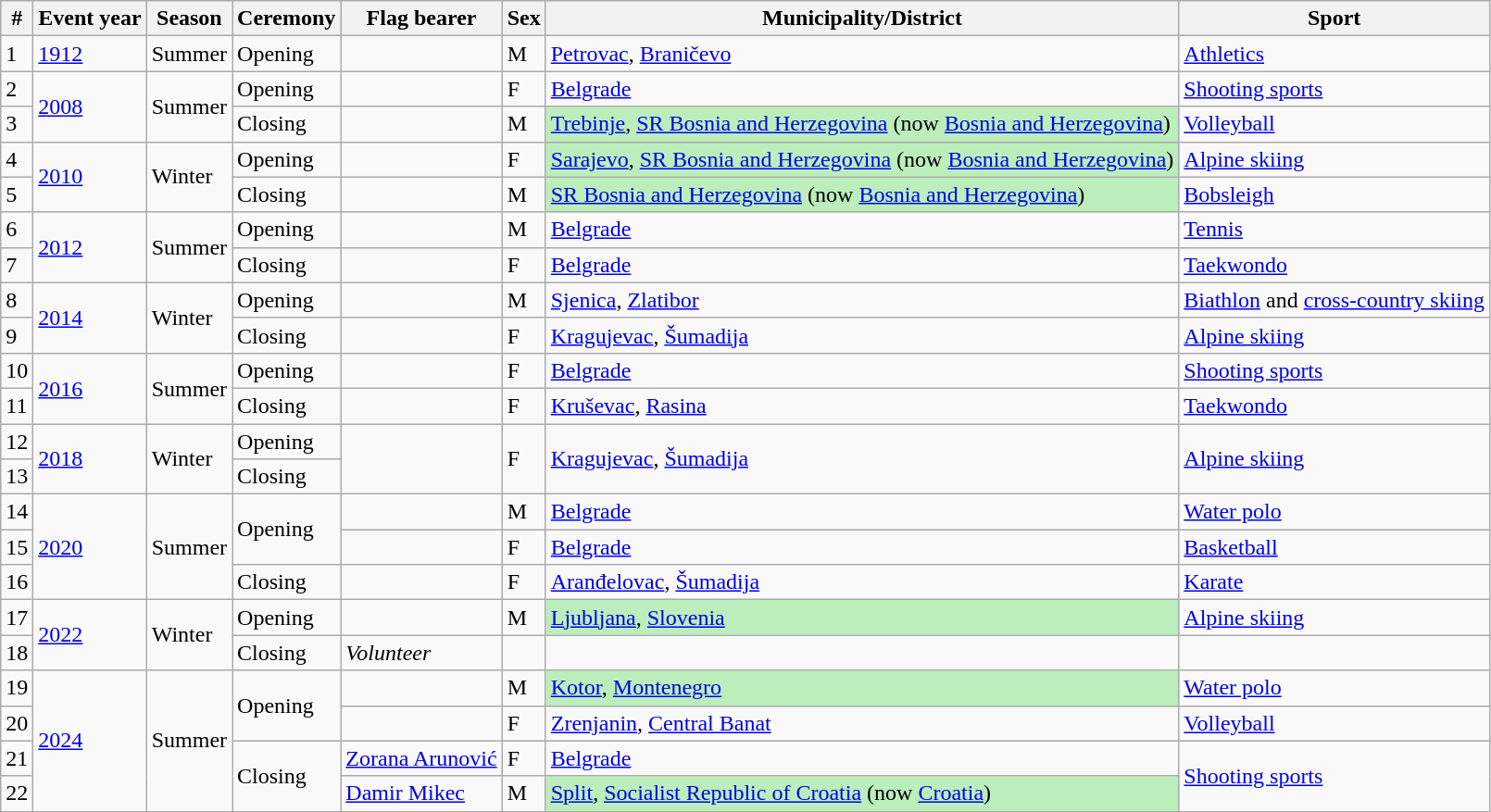<table class="wikitable sortable">
<tr>
<th>#</th>
<th>Event year</th>
<th>Season</th>
<th>Ceremony</th>
<th>Flag bearer</th>
<th>Sex</th>
<th>Municipality/District</th>
<th>Sport</th>
</tr>
<tr>
<td>1</td>
<td><a href='#'>1912</a></td>
<td>Summer</td>
<td>Opening</td>
<td></td>
<td>M</td>
<td><a href='#'>Petrovac</a>, <a href='#'>Braničevo</a></td>
<td> <a href='#'>Athletics</a></td>
</tr>
<tr>
<td>2</td>
<td rowspan="2"><a href='#'>2008</a></td>
<td rowspan="2">Summer</td>
<td>Opening</td>
<td></td>
<td>F</td>
<td><a href='#'>Belgrade</a></td>
<td> <a href='#'>Shooting sports</a></td>
</tr>
<tr>
<td>3</td>
<td>Closing</td>
<td></td>
<td>M</td>
<td style="background:#bbeebb;"><a href='#'>Trebinje</a>, <a href='#'>SR Bosnia and Herzegovina</a> (now <a href='#'>Bosnia and Herzegovina</a>)</td>
<td> <a href='#'>Volleyball</a></td>
</tr>
<tr>
<td>4</td>
<td rowspan="2"><a href='#'>2010</a></td>
<td rowspan="2">Winter</td>
<td>Opening</td>
<td></td>
<td>F</td>
<td style="background:#bbeebb;"><a href='#'>Sarajevo</a>, <a href='#'>SR Bosnia and Herzegovina</a> (now <a href='#'>Bosnia and Herzegovina</a>)</td>
<td> <a href='#'>Alpine skiing</a></td>
</tr>
<tr>
<td>5</td>
<td>Closing</td>
<td></td>
<td>M</td>
<td style="background:#bbeebb;"><a href='#'>SR Bosnia and Herzegovina</a> (now <a href='#'>Bosnia and Herzegovina</a>)</td>
<td> <a href='#'>Bobsleigh</a></td>
</tr>
<tr>
<td>6</td>
<td rowspan="2"><a href='#'>2012</a></td>
<td rowspan="2">Summer</td>
<td>Opening</td>
<td></td>
<td>M</td>
<td><a href='#'>Belgrade</a></td>
<td> <a href='#'>Tennis</a></td>
</tr>
<tr>
<td>7</td>
<td>Closing</td>
<td></td>
<td>F</td>
<td><a href='#'>Belgrade</a></td>
<td> <a href='#'>Taekwondo</a></td>
</tr>
<tr>
<td>8</td>
<td rowspan="2"><a href='#'>2014</a></td>
<td rowspan="2">Winter</td>
<td>Opening</td>
<td></td>
<td>M</td>
<td><a href='#'>Sjenica</a>, <a href='#'>Zlatibor</a></td>
<td> <a href='#'>Biathlon</a> and <a href='#'>cross-country skiing</a></td>
</tr>
<tr>
<td>9</td>
<td>Closing</td>
<td></td>
<td>F</td>
<td><a href='#'>Kragujevac</a>, <a href='#'>Šumadija</a></td>
<td> <a href='#'>Alpine skiing</a></td>
</tr>
<tr>
<td>10</td>
<td rowspan="2"><a href='#'>2016</a></td>
<td rowspan="2">Summer</td>
<td>Opening</td>
<td></td>
<td>F</td>
<td><a href='#'>Belgrade</a></td>
<td> <a href='#'>Shooting sports</a></td>
</tr>
<tr>
<td>11</td>
<td>Closing</td>
<td></td>
<td>F</td>
<td><a href='#'>Kruševac</a>, <a href='#'>Rasina</a></td>
<td> <a href='#'>Taekwondo</a></td>
</tr>
<tr>
<td>12</td>
<td rowspan="2"><a href='#'>2018</a></td>
<td rowspan="2">Winter</td>
<td>Opening</td>
<td rowspan="2"></td>
<td rowspan="2">F</td>
<td rowspan="2"><a href='#'>Kragujevac</a>, <a href='#'>Šumadija</a></td>
<td rowspan="2"> <a href='#'>Alpine skiing</a></td>
</tr>
<tr>
<td>13</td>
<td>Closing</td>
</tr>
<tr>
<td>14</td>
<td rowspan="3"><a href='#'>2020</a></td>
<td rowspan="3">Summer</td>
<td rowspan="2">Opening</td>
<td></td>
<td>M</td>
<td><a href='#'>Belgrade</a></td>
<td> <a href='#'>Water polo</a></td>
</tr>
<tr>
<td>15</td>
<td></td>
<td>F</td>
<td><a href='#'>Belgrade</a></td>
<td> <a href='#'>Basketball</a></td>
</tr>
<tr>
<td>16</td>
<td>Closing</td>
<td></td>
<td>F</td>
<td><a href='#'>Aranđelovac</a>, <a href='#'>Šumadija</a></td>
<td> <a href='#'>Karate</a></td>
</tr>
<tr>
<td>17</td>
<td rowspan="2"><a href='#'>2022</a></td>
<td rowspan="2">Winter</td>
<td>Opening</td>
<td></td>
<td>M</td>
<td style="background:#bbeebb;"><a href='#'>Ljubljana</a>, <a href='#'>Slovenia</a></td>
<td> <a href='#'>Alpine skiing</a></td>
</tr>
<tr>
<td>18</td>
<td>Closing</td>
<td><em>Volunteer</em></td>
<td></td>
<td></td>
<td></td>
</tr>
<tr>
<td>19</td>
<td rowspan="4"><a href='#'>2024</a></td>
<td rowspan="4">Summer</td>
<td rowspan="2">Opening</td>
<td></td>
<td>M</td>
<td style="background:#bbeebb;"><a href='#'>Kotor</a>, <a href='#'>Montenegro</a></td>
<td> <a href='#'>Water polo</a></td>
</tr>
<tr>
<td>20</td>
<td></td>
<td>F</td>
<td><a href='#'>Zrenjanin</a>, <a href='#'>Central Banat</a></td>
<td> <a href='#'>Volleyball</a></td>
</tr>
<tr>
<td>21</td>
<td rowspan="2">Closing</td>
<td><a href='#'>Zorana Arunović</a></td>
<td>F</td>
<td><a href='#'>Belgrade</a></td>
<td rowspan="2"> <a href='#'>Shooting sports</a></td>
</tr>
<tr>
<td>22</td>
<td><a href='#'>Damir Mikec</a></td>
<td>M</td>
<td style="background:#bbeebb;"><a href='#'>Split</a>, <a href='#'>Socialist Republic of Croatia</a> (now <a href='#'>Croatia</a>)</td>
</tr>
</table>
